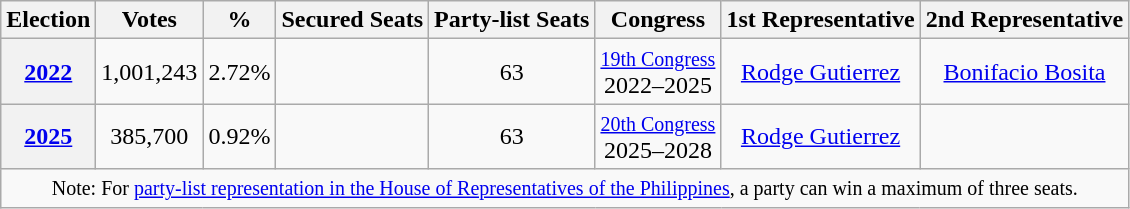<table class=wikitable style="text-align:center">
<tr>
<th>Election</th>
<th>Votes</th>
<th>%</th>
<th>Secured Seats</th>
<th>Party-list Seats</th>
<th>Congress</th>
<th>1st Representative</th>
<th>2nd Representative</th>
</tr>
<tr>
<th><a href='#'>2022</a></th>
<td>1,001,243</td>
<td>2.72%</td>
<td></td>
<td>63</td>
<td><small><a href='#'>19th Congress</a></small><br>2022–2025</td>
<td><a href='#'>Rodge Gutierrez</a></td>
<td><a href='#'>Bonifacio Bosita</a></td>
</tr>
<tr>
<th><a href='#'>2025</a></th>
<td>385,700</td>
<td>0.92%</td>
<td></td>
<td>63</td>
<td><small><a href='#'>20th Congress</a></small><br>2025–2028</td>
<td><a href='#'>Rodge Gutierrez</a></td>
<td></td>
</tr>
<tr>
<td colspan="9"><small>Note: For <a href='#'>party-list representation in the House of Representatives of the Philippines</a>, a party can win a maximum of three seats.</small></td>
</tr>
</table>
